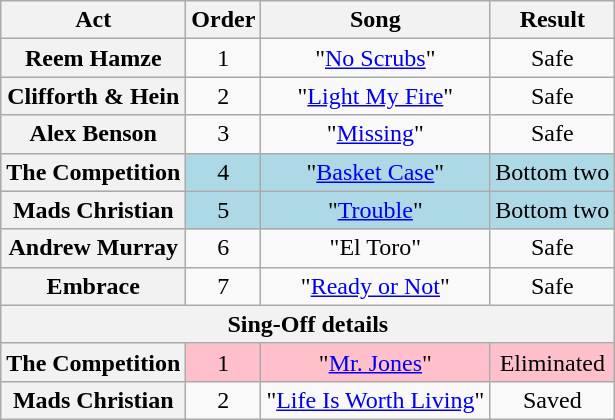<table class="wikitable plainrowheaders" style="text-align:center;">
<tr>
<th scope="col">Act</th>
<th scope="col">Order</th>
<th scope="col">Song</th>
<th scope="col">Result</th>
</tr>
<tr>
<th scope=row>Reem Hamze</th>
<td>1</td>
<td>"<a href='#'>No Scrubs</a>"</td>
<td>Safe</td>
</tr>
<tr>
<th scope=row>Clifforth & Hein</th>
<td>2</td>
<td>"<a href='#'>Light My Fire</a>"</td>
<td>Safe</td>
</tr>
<tr>
<th scope=row>Alex Benson</th>
<td>3</td>
<td>"<a href='#'>Missing</a>"</td>
<td>Safe</td>
</tr>
<tr style="background:lightblue;">
<th scope=row>The Competition</th>
<td>4</td>
<td>"<a href='#'>Basket Case</a>"</td>
<td>Bottom two</td>
</tr>
<tr style="background:lightblue;">
<th scope=row>Mads Christian</th>
<td>5</td>
<td>"<a href='#'>Trouble</a>"</td>
<td>Bottom two</td>
</tr>
<tr>
<th scope=row>Andrew Murray</th>
<td>6</td>
<td>"El Toro"</td>
<td>Safe</td>
</tr>
<tr>
<th scope=row>Embrace</th>
<td>7</td>
<td>"<a href='#'>Ready or Not</a>"</td>
<td>Safe</td>
</tr>
<tr>
<th scope="col" colspan="6" style="width:16em;;">Sing-Off details</th>
</tr>
<tr style="background:pink;">
<th scope="row">The Competition</th>
<td>1</td>
<td>"<a href='#'>Mr. Jones</a>"</td>
<td>Eliminated</td>
</tr>
<tr>
<th scope="row">Mads Christian</th>
<td>2</td>
<td>"<a href='#'>Life Is Worth Living</a>"</td>
<td>Saved</td>
</tr>
</table>
